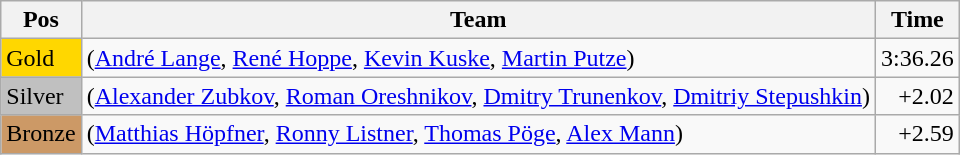<table class="wikitable">
<tr>
<th>Pos</th>
<th>Team</th>
<th>Time</th>
</tr>
<tr>
<td style="background:gold">Gold</td>
<td> (<a href='#'>André Lange</a>, <a href='#'>René Hoppe</a>, <a href='#'>Kevin Kuske</a>, <a href='#'>Martin Putze</a>)</td>
<td style="text-align:right">3:36.26</td>
</tr>
<tr>
<td style="background:silver">Silver</td>
<td> (<a href='#'>Alexander Zubkov</a>, <a href='#'>Roman Oreshnikov</a>, <a href='#'>Dmitry Trunenkov</a>, <a href='#'>Dmitriy Stepushkin</a>)</td>
<td style="text-align:right">+2.02</td>
</tr>
<tr>
<td style="background:#cc9966">Bronze</td>
<td> (<a href='#'>Matthias Höpfner</a>, <a href='#'>Ronny Listner</a>, <a href='#'>Thomas Pöge</a>, <a href='#'>Alex Mann</a>)</td>
<td style="text-align:right">+2.59</td>
</tr>
</table>
